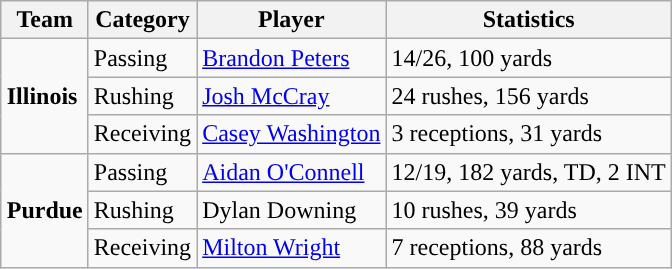<table class="wikitable" style="float: right;">
<tr>
<th>Team</th>
<th>Category</th>
<th>Player</th>
<th>Statistics</th>
</tr>
<tr>
<td rowspan=3><strong>Illinois</strong></td>
<td>Passing</td>
<td><a href='#'>Brandon Peters</a></td>
<td>14/26, 100 yards</td>
</tr>
<tr>
<td>Rushing</td>
<td><a href='#'>Josh McCray</a></td>
<td>24 rushes, 156 yards</td>
</tr>
<tr>
<td>Receiving</td>
<td><a href='#'>Casey Washington</a></td>
<td>3 receptions, 31 yards</td>
</tr>
<tr>
<td rowspan=3><strong>Purdue</strong></td>
<td>Passing</td>
<td><a href='#'>Aidan O'Connell</a></td>
<td>12/19, 182 yards, TD, 2 INT</td>
</tr>
<tr>
<td>Rushing</td>
<td>Dylan Downing</td>
<td>10 rushes, 39 yards</td>
</tr>
<tr>
<td>Receiving</td>
<td><a href='#'>Milton Wright</a></td>
<td>7 receptions, 88 yards</td>
</tr>
</table>
